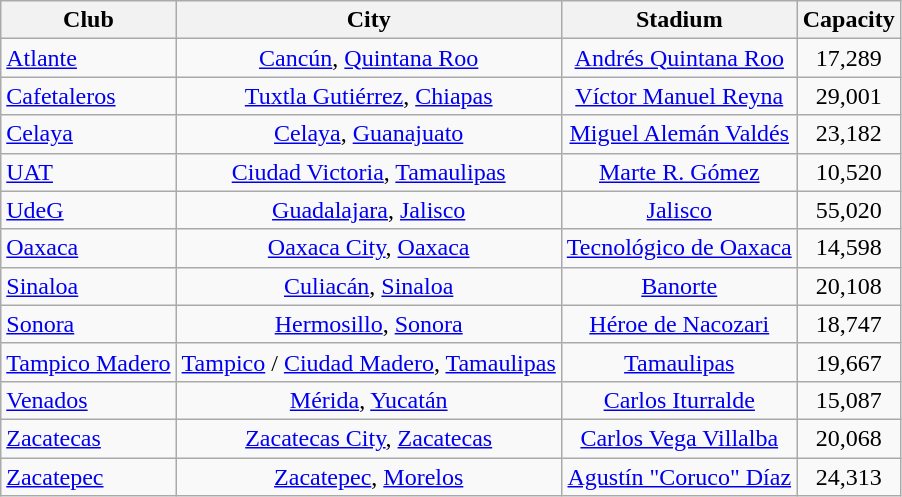<table class="wikitable" style="text-align: center">
<tr>
<th>Club</th>
<th>City</th>
<th>Stadium</th>
<th>Capacity</th>
</tr>
<tr>
<td align="left"><a href='#'>Atlante</a></td>
<td><a href='#'>Cancún</a>, <a href='#'>Quintana Roo</a></td>
<td><a href='#'>Andrés Quintana Roo</a></td>
<td>17,289</td>
</tr>
<tr>
<td align="left"><a href='#'>Cafetaleros</a></td>
<td><a href='#'>Tuxtla Gutiérrez</a>, <a href='#'>Chiapas</a></td>
<td><a href='#'>Víctor Manuel Reyna</a></td>
<td>29,001</td>
</tr>
<tr>
<td align="left"><a href='#'>Celaya</a></td>
<td><a href='#'>Celaya</a>, <a href='#'>Guanajuato</a></td>
<td><a href='#'>Miguel Alemán Valdés</a></td>
<td>23,182</td>
</tr>
<tr>
<td align="left"><a href='#'>UAT</a></td>
<td><a href='#'>Ciudad Victoria</a>, <a href='#'>Tamaulipas</a></td>
<td><a href='#'>Marte R. Gómez</a></td>
<td>10,520</td>
</tr>
<tr>
<td align="left"><a href='#'>UdeG</a></td>
<td><a href='#'>Guadalajara</a>, <a href='#'>Jalisco</a></td>
<td><a href='#'>Jalisco</a></td>
<td>55,020</td>
</tr>
<tr>
<td align="left"><a href='#'>Oaxaca</a></td>
<td><a href='#'>Oaxaca City</a>, <a href='#'>Oaxaca</a></td>
<td><a href='#'>Tecnológico de Oaxaca</a></td>
<td>14,598</td>
</tr>
<tr>
<td align="left"><a href='#'>Sinaloa</a></td>
<td><a href='#'>Culiacán</a>, <a href='#'>Sinaloa</a></td>
<td><a href='#'>Banorte</a></td>
<td>20,108</td>
</tr>
<tr>
<td align="left"><a href='#'>Sonora</a></td>
<td><a href='#'>Hermosillo</a>, <a href='#'>Sonora</a></td>
<td><a href='#'>Héroe de Nacozari</a></td>
<td>18,747</td>
</tr>
<tr>
<td align="left"><a href='#'>Tampico Madero</a></td>
<td><a href='#'>Tampico</a> / <a href='#'>Ciudad Madero</a>, <a href='#'>Tamaulipas</a></td>
<td><a href='#'>Tamaulipas</a></td>
<td>19,667</td>
</tr>
<tr>
<td align="left"><a href='#'>Venados</a></td>
<td><a href='#'>Mérida</a>, <a href='#'>Yucatán</a></td>
<td><a href='#'>Carlos Iturralde</a></td>
<td>15,087</td>
</tr>
<tr>
<td align="left"><a href='#'>Zacatecas</a></td>
<td><a href='#'>Zacatecas City</a>, <a href='#'>Zacatecas</a></td>
<td><a href='#'>Carlos Vega Villalba</a></td>
<td>20,068</td>
</tr>
<tr>
<td align="left"><a href='#'>Zacatepec</a></td>
<td><a href='#'>Zacatepec</a>, <a href='#'>Morelos</a></td>
<td><a href='#'>Agustín "Coruco" Díaz</a></td>
<td>24,313</td>
</tr>
</table>
